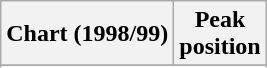<table class="wikitable sortable plainrowheaders">
<tr>
<th scope="col">Chart (1998/99)</th>
<th scope="col">Peak<br>position</th>
</tr>
<tr>
</tr>
<tr>
</tr>
<tr>
</tr>
</table>
